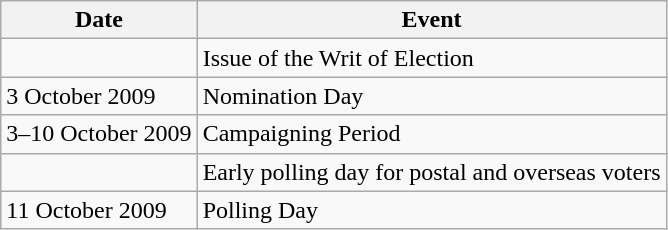<table class="wikitable">
<tr>
<th>Date</th>
<th>Event</th>
</tr>
<tr>
<td></td>
<td>Issue of the Writ of Election</td>
</tr>
<tr>
<td>3 October 2009</td>
<td>Nomination Day</td>
</tr>
<tr>
<td>3–10 October 2009</td>
<td>Campaigning Period</td>
</tr>
<tr>
<td></td>
<td>Early polling day for postal and overseas voters</td>
</tr>
<tr>
<td>11 October 2009</td>
<td>Polling Day</td>
</tr>
</table>
